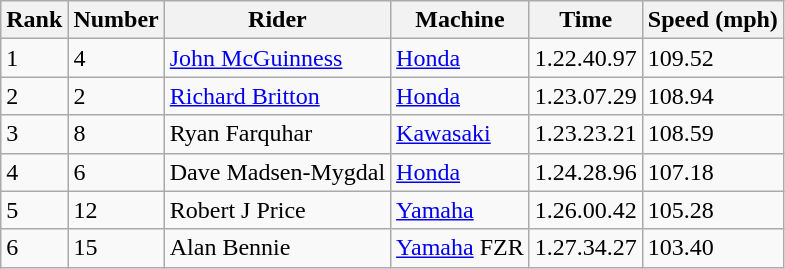<table class="wikitable">
<tr>
<th>Rank</th>
<th>Number</th>
<th>Rider</th>
<th>Machine</th>
<th>Time</th>
<th>Speed (mph)</th>
</tr>
<tr>
<td>1</td>
<td>4</td>
<td> <a href='#'>John McGuinness</a></td>
<td><a href='#'>Honda</a></td>
<td>1.22.40.97</td>
<td>109.52</td>
</tr>
<tr>
<td>2</td>
<td>2</td>
<td> <a href='#'>Richard Britton</a></td>
<td><a href='#'>Honda</a></td>
<td>1.23.07.29</td>
<td>108.94</td>
</tr>
<tr>
<td>3</td>
<td>8</td>
<td> Ryan Farquhar</td>
<td><a href='#'>Kawasaki</a></td>
<td>1.23.23.21</td>
<td>108.59</td>
</tr>
<tr>
<td>4</td>
<td>6</td>
<td> Dave Madsen-Mygdal</td>
<td><a href='#'>Honda</a></td>
<td>1.24.28.96</td>
<td>107.18</td>
</tr>
<tr>
<td>5</td>
<td>12</td>
<td> Robert J Price</td>
<td><a href='#'>Yamaha</a></td>
<td>1.26.00.42</td>
<td>105.28</td>
</tr>
<tr>
<td>6</td>
<td>15</td>
<td>Alan Bennie</td>
<td><a href='#'>Yamaha</a> FZR</td>
<td>1.27.34.27</td>
<td>103.40</td>
</tr>
</table>
